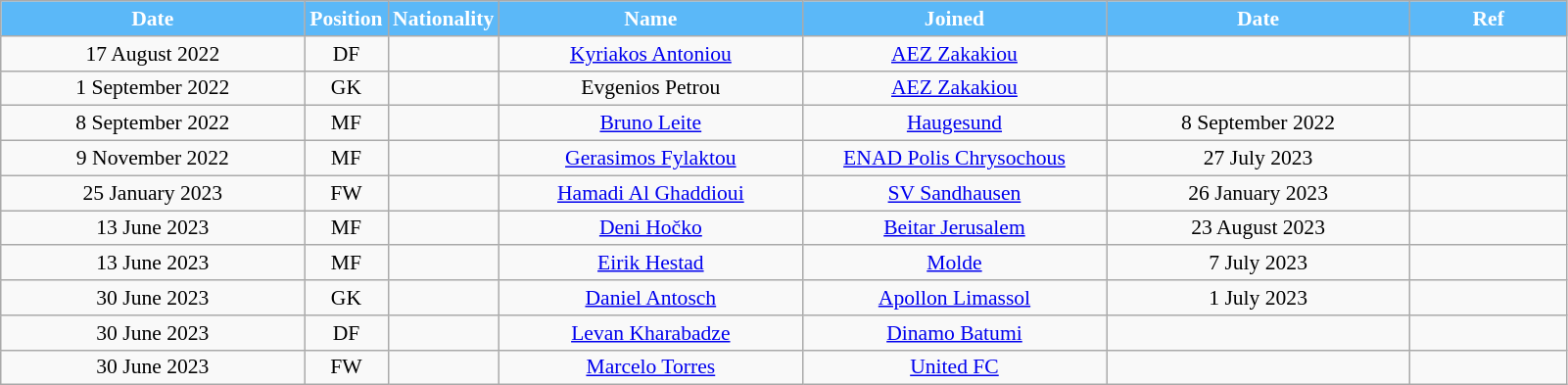<table class="wikitable"  style="text-align:center; font-size:90%; ">
<tr>
<th style="background:#5BB8F8; color:white; width:200px;">Date</th>
<th style="background:#5BB8F8; color:white; width:50px;">Position</th>
<th style="background:#5BB8F8; color:white; width:50px;">Nationality</th>
<th style="background:#5BB8F8; color:white; width:200px;">Name</th>
<th style="background:#5BB8F8; color:white; width:200px;">Joined</th>
<th style="background:#5BB8F8; color:white; width:200px;">Date</th>
<th style="background:#5BB8F8; color:white; width:100px;">Ref</th>
</tr>
<tr>
<td>17 August 2022</td>
<td>DF</td>
<td></td>
<td><a href='#'>Kyriakos Antoniou</a></td>
<td><a href='#'>AEZ Zakakiou</a></td>
<td></td>
<td></td>
</tr>
<tr>
<td>1 September 2022</td>
<td>GK</td>
<td></td>
<td>Evgenios Petrou</td>
<td><a href='#'>AEZ Zakakiou</a></td>
<td></td>
<td></td>
</tr>
<tr>
<td>8 September 2022</td>
<td>MF</td>
<td></td>
<td><a href='#'>Bruno Leite</a></td>
<td><a href='#'>Haugesund</a></td>
<td>8 September 2022</td>
<td></td>
</tr>
<tr>
<td>9 November 2022</td>
<td>MF</td>
<td></td>
<td><a href='#'>Gerasimos Fylaktou</a></td>
<td><a href='#'>ENAD Polis Chrysochous</a></td>
<td>27 July 2023</td>
<td></td>
</tr>
<tr>
<td>25 January 2023</td>
<td>FW</td>
<td></td>
<td><a href='#'>Hamadi Al Ghaddioui</a></td>
<td><a href='#'>SV Sandhausen</a></td>
<td>26 January 2023</td>
<td></td>
</tr>
<tr>
<td>13 June 2023</td>
<td>MF</td>
<td></td>
<td><a href='#'>Deni Hočko</a></td>
<td><a href='#'>Beitar Jerusalem</a></td>
<td>23 August 2023</td>
<td></td>
</tr>
<tr>
<td>13 June 2023</td>
<td>MF</td>
<td></td>
<td><a href='#'>Eirik Hestad</a></td>
<td><a href='#'>Molde</a></td>
<td>7 July 2023</td>
<td></td>
</tr>
<tr>
<td>30 June 2023</td>
<td>GK</td>
<td></td>
<td><a href='#'>Daniel Antosch</a></td>
<td><a href='#'>Apollon Limassol</a></td>
<td>1 July 2023</td>
<td></td>
</tr>
<tr>
<td>30 June 2023</td>
<td>DF</td>
<td></td>
<td><a href='#'>Levan Kharabadze</a></td>
<td><a href='#'>Dinamo Batumi</a></td>
<td></td>
<td></td>
</tr>
<tr>
<td>30 June 2023</td>
<td>FW</td>
<td></td>
<td><a href='#'>Marcelo Torres</a></td>
<td><a href='#'>United FC</a></td>
<td></td>
<td></td>
</tr>
</table>
